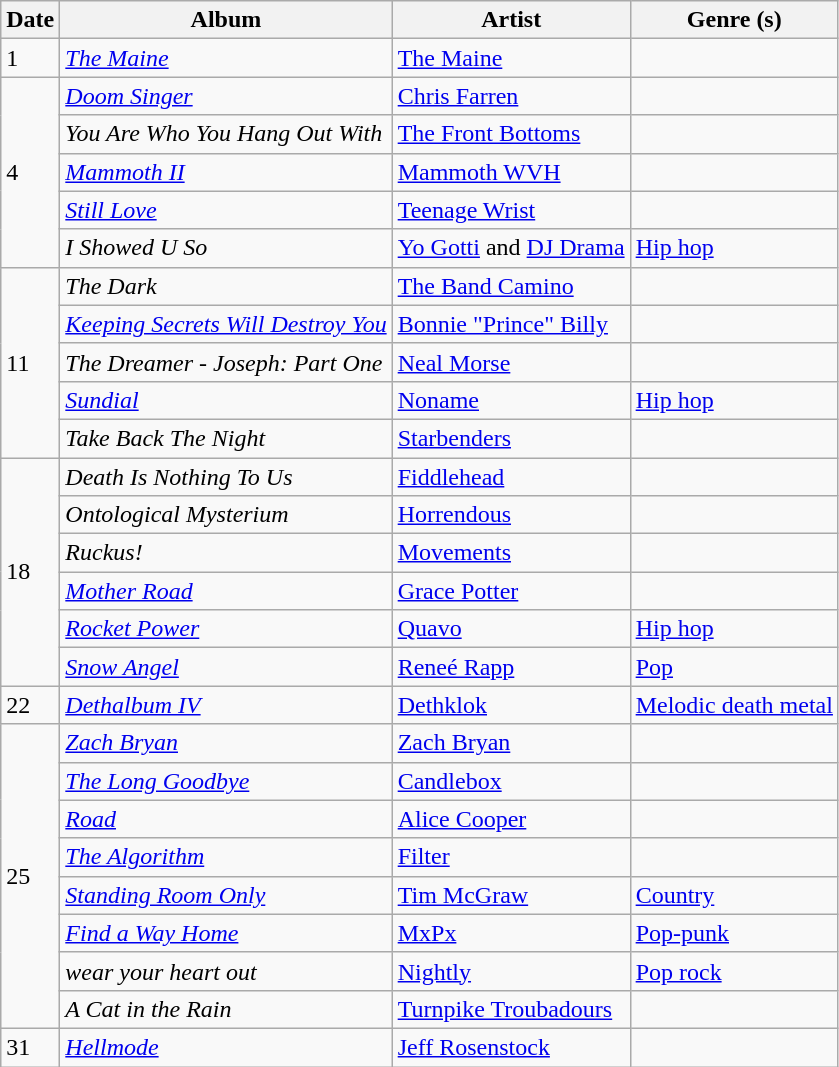<table class="wikitable">
<tr>
<th>Date</th>
<th>Album</th>
<th>Artist</th>
<th>Genre (s)</th>
</tr>
<tr>
<td>1</td>
<td><em><a href='#'>The Maine</a></em></td>
<td><a href='#'>The Maine</a></td>
<td></td>
</tr>
<tr>
<td rowspan="5">4</td>
<td><em><a href='#'>Doom Singer</a></em></td>
<td><a href='#'>Chris Farren</a></td>
<td></td>
</tr>
<tr>
<td><em>You Are Who You Hang Out With</em></td>
<td><a href='#'>The Front Bottoms</a></td>
<td></td>
</tr>
<tr>
<td><em><a href='#'>Mammoth II</a></em></td>
<td><a href='#'>Mammoth WVH</a></td>
<td></td>
</tr>
<tr>
<td><em><a href='#'>Still Love</a></em></td>
<td><a href='#'>Teenage Wrist</a></td>
<td></td>
</tr>
<tr>
<td><em>I Showed U So</em></td>
<td><a href='#'>Yo Gotti</a> and <a href='#'>DJ Drama</a></td>
<td><a href='#'>Hip hop</a></td>
</tr>
<tr>
<td rowspan="5">11</td>
<td><em>The Dark</em></td>
<td><a href='#'>The Band Camino</a></td>
<td></td>
</tr>
<tr>
<td><em><a href='#'>Keeping Secrets Will Destroy You</a></em></td>
<td><a href='#'>Bonnie "Prince" Billy</a></td>
<td></td>
</tr>
<tr>
<td><em>The Dreamer - Joseph: Part One</em></td>
<td><a href='#'>Neal Morse</a></td>
<td></td>
</tr>
<tr>
<td><em><a href='#'>Sundial</a></em></td>
<td><a href='#'>Noname</a></td>
<td><a href='#'>Hip hop</a></td>
</tr>
<tr>
<td><em>Take Back The Night</em></td>
<td><a href='#'>Starbenders</a></td>
<td></td>
</tr>
<tr>
<td rowspan="6">18</td>
<td><em>Death Is Nothing To Us</em></td>
<td><a href='#'>Fiddlehead</a></td>
<td></td>
</tr>
<tr>
<td><em>Ontological Mysterium</em></td>
<td><a href='#'>Horrendous</a></td>
<td></td>
</tr>
<tr>
<td><em>Ruckus!</em></td>
<td><a href='#'>Movements</a></td>
<td></td>
</tr>
<tr>
<td><em><a href='#'>Mother Road</a></em></td>
<td><a href='#'>Grace Potter</a></td>
<td></td>
</tr>
<tr>
<td><em><a href='#'>Rocket Power</a></em></td>
<td><a href='#'>Quavo</a></td>
<td><a href='#'>Hip hop</a></td>
</tr>
<tr>
<td><em><a href='#'>Snow Angel</a></em></td>
<td><a href='#'>Reneé Rapp</a></td>
<td><a href='#'>Pop</a></td>
</tr>
<tr>
<td>22</td>
<td><em><a href='#'>Dethalbum IV</a></em></td>
<td><a href='#'>Dethklok</a></td>
<td><a href='#'>Melodic death metal</a></td>
</tr>
<tr>
<td rowspan="8">25</td>
<td><em><a href='#'>Zach Bryan</a></em></td>
<td><a href='#'>Zach Bryan</a></td>
<td></td>
</tr>
<tr>
<td><em><a href='#'>The Long Goodbye</a></em></td>
<td><a href='#'>Candlebox</a></td>
<td></td>
</tr>
<tr>
<td><em><a href='#'>Road</a></em></td>
<td><a href='#'>Alice Cooper</a></td>
<td></td>
</tr>
<tr>
<td><em><a href='#'>The Algorithm</a></em></td>
<td><a href='#'>Filter</a></td>
<td></td>
</tr>
<tr>
<td><em><a href='#'>Standing Room Only</a></em></td>
<td><a href='#'>Tim McGraw</a></td>
<td><a href='#'>Country</a></td>
</tr>
<tr>
<td><em><a href='#'>Find a Way Home</a></em></td>
<td><a href='#'>MxPx</a></td>
<td><a href='#'>Pop-punk</a></td>
</tr>
<tr>
<td><em>wear your heart out</em></td>
<td><a href='#'>Nightly</a></td>
<td><a href='#'>Pop rock</a></td>
</tr>
<tr>
<td><em>A Cat in the Rain</em></td>
<td><a href='#'>Turnpike Troubadours</a></td>
<td></td>
</tr>
<tr>
<td>31</td>
<td><em><a href='#'>Hellmode</a></em></td>
<td><a href='#'>Jeff Rosenstock</a></td>
<td></td>
</tr>
</table>
